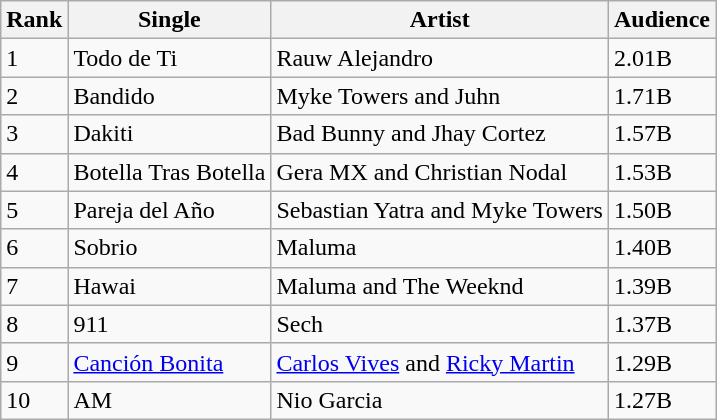<table class="wikitable">
<tr>
<th>Rank</th>
<th>Single</th>
<th>Artist</th>
<th>Audience</th>
</tr>
<tr>
<td>1</td>
<td>Todo de Ti</td>
<td>Rauw Alejandro</td>
<td>2.01B</td>
</tr>
<tr>
<td>2</td>
<td>Bandido</td>
<td>Myke Towers and Juhn</td>
<td>1.71B</td>
</tr>
<tr>
<td>3</td>
<td>Dakiti</td>
<td>Bad Bunny and Jhay Cortez</td>
<td>1.57B</td>
</tr>
<tr>
<td>4</td>
<td>Botella Tras Botella</td>
<td>Gera MX and Christian Nodal</td>
<td>1.53B</td>
</tr>
<tr>
<td>5</td>
<td>Pareja del Año</td>
<td>Sebastian Yatra and Myke Towers</td>
<td>1.50B</td>
</tr>
<tr>
<td>6</td>
<td>Sobrio</td>
<td>Maluma</td>
<td>1.40B</td>
</tr>
<tr>
<td>7</td>
<td>Hawai</td>
<td>Maluma and The Weeknd</td>
<td>1.39B</td>
</tr>
<tr>
<td>8</td>
<td>911</td>
<td>Sech</td>
<td>1.37B</td>
</tr>
<tr>
<td>9</td>
<td><a href='#'>Canción Bonita</a></td>
<td><a href='#'>Carlos Vives</a> and <a href='#'>Ricky Martin</a></td>
<td>1.29B</td>
</tr>
<tr>
<td>10</td>
<td>AM</td>
<td>Nio Garcia</td>
<td>1.27B</td>
</tr>
</table>
